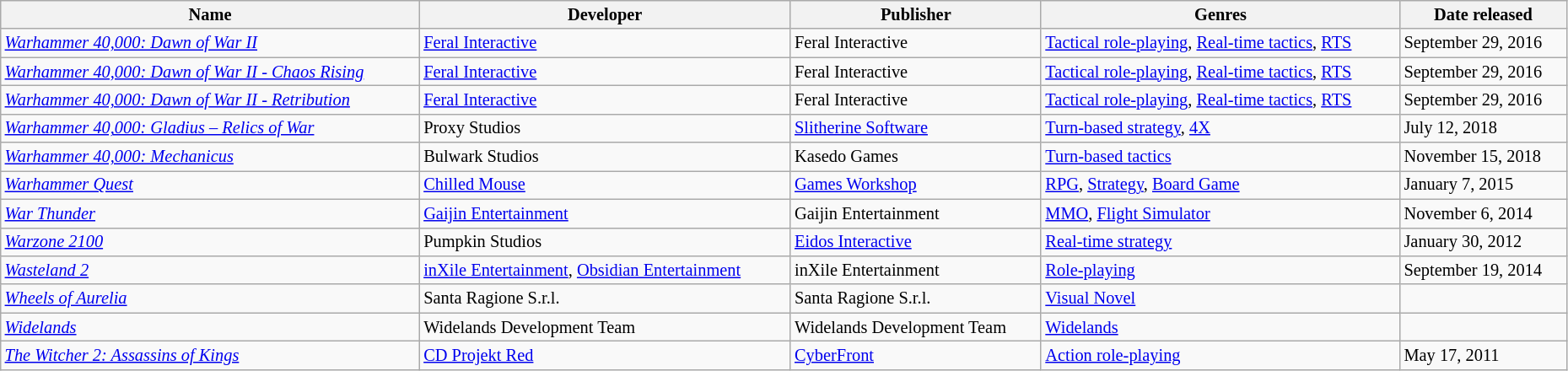<table class="wikitable sortable" style="font-size:85%; width:98%">
<tr>
<th>Name</th>
<th>Developer</th>
<th>Publisher</th>
<th>Genres</th>
<th>Date released</th>
</tr>
<tr>
<td><em><a href='#'>Warhammer 40,000: Dawn of War II</a></em></td>
<td><a href='#'>Feral Interactive</a></td>
<td>Feral Interactive</td>
<td><a href='#'>Tactical role-playing</a>, <a href='#'>Real-time tactics</a>, <a href='#'>RTS</a></td>
<td>September 29, 2016</td>
</tr>
<tr>
<td><em><a href='#'>Warhammer 40,000: Dawn of War II - Chaos Rising</a></em></td>
<td><a href='#'>Feral Interactive</a></td>
<td>Feral Interactive</td>
<td><a href='#'>Tactical role-playing</a>, <a href='#'>Real-time tactics</a>, <a href='#'>RTS</a></td>
<td>September 29, 2016</td>
</tr>
<tr>
<td><em><a href='#'>Warhammer 40,000: Dawn of War II - Retribution</a></em></td>
<td><a href='#'>Feral Interactive</a></td>
<td>Feral Interactive</td>
<td><a href='#'>Tactical role-playing</a>, <a href='#'>Real-time tactics</a>, <a href='#'>RTS</a></td>
<td>September 29, 2016</td>
</tr>
<tr>
<td><em><a href='#'>Warhammer 40,000: Gladius – Relics of War</a></em></td>
<td>Proxy Studios</td>
<td><a href='#'>Slitherine Software</a></td>
<td><a href='#'>Turn-based strategy</a>, <a href='#'>4X</a></td>
<td>July 12, 2018</td>
</tr>
<tr>
<td><em><a href='#'>Warhammer 40,000: Mechanicus</a></em></td>
<td>Bulwark Studios</td>
<td>Kasedo Games</td>
<td><a href='#'>Turn-based tactics</a></td>
<td>November 15, 2018</td>
</tr>
<tr>
<td><em><a href='#'>Warhammer Quest</a></em></td>
<td><a href='#'>Chilled Mouse</a></td>
<td><a href='#'>Games Workshop</a></td>
<td><a href='#'>RPG</a>, <a href='#'>Strategy</a>, <a href='#'>Board Game</a></td>
<td>January 7, 2015</td>
</tr>
<tr>
<td><em><a href='#'>War Thunder</a></em></td>
<td><a href='#'>Gaijin Entertainment</a></td>
<td>Gaijin Entertainment</td>
<td><a href='#'>MMO</a>, <a href='#'>Flight Simulator</a></td>
<td>November 6, 2014</td>
</tr>
<tr>
<td><em><a href='#'>Warzone 2100</a></em></td>
<td>Pumpkin Studios</td>
<td><a href='#'>Eidos Interactive</a></td>
<td><a href='#'>Real-time strategy</a></td>
<td>January 30, 2012</td>
</tr>
<tr>
<td><em><a href='#'>Wasteland 2</a></em></td>
<td><a href='#'>inXile Entertainment</a>, <a href='#'>Obsidian Entertainment</a></td>
<td>inXile Entertainment</td>
<td><a href='#'>Role-playing</a></td>
<td>September 19, 2014</td>
</tr>
<tr>
<td><em><a href='#'>Wheels of Aurelia</a></em></td>
<td>Santa Ragione S.r.l.</td>
<td>Santa Ragione S.r.l.</td>
<td><a href='#'>Visual Novel</a></td>
<td></td>
</tr>
<tr>
<td><em><a href='#'>Widelands</a></em></td>
<td>Widelands Development Team</td>
<td>Widelands Development Team</td>
<td><a href='#'>Widelands</a></td>
<td></td>
</tr>
<tr>
<td><em><a href='#'>The Witcher 2: Assassins of Kings</a></em></td>
<td><a href='#'>CD Projekt Red</a></td>
<td><a href='#'>CyberFront</a></td>
<td><a href='#'>Action role-playing</a></td>
<td>May 17, 2011</td>
</tr>
</table>
